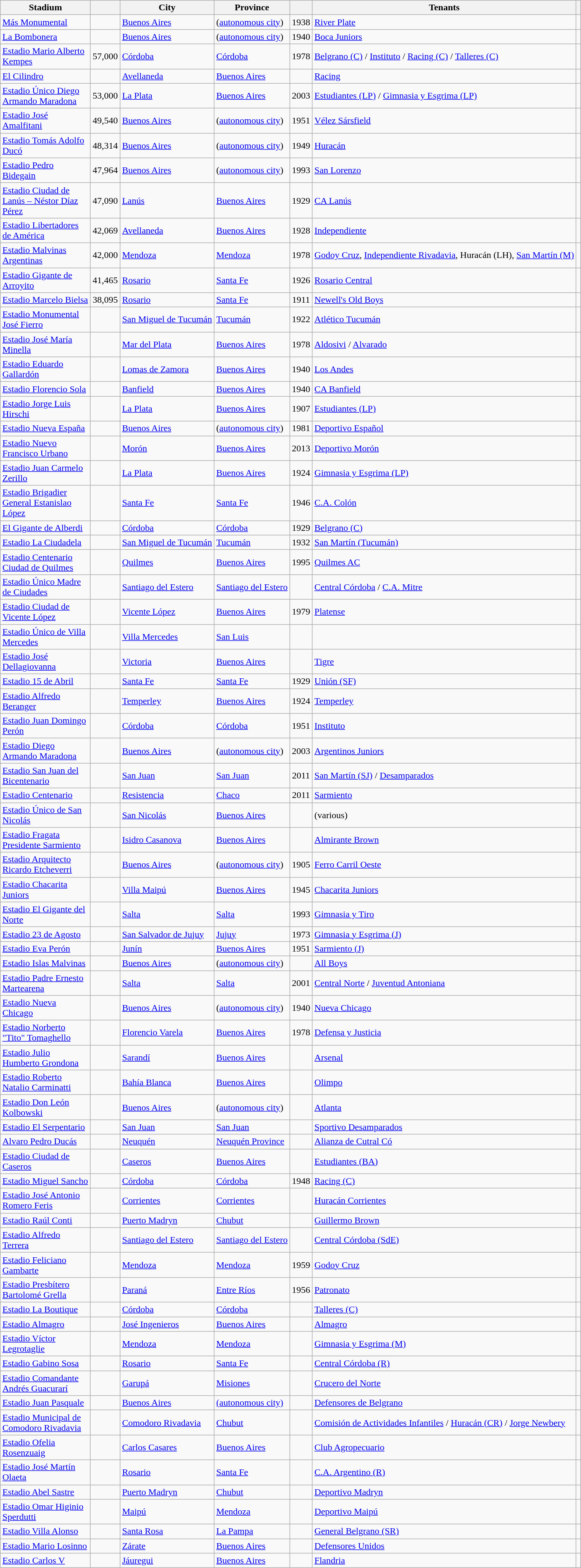<table class="wikitable sortable">
<tr>
<th width= 150px>Stadium</th>
<th></th>
<th>City</th>
<th>Province</th>
<th></th>
<th>Tenants</th>
<th></th>
</tr>
<tr>
<td><a href='#'>Más Monumental</a></td>
<td></td>
<td><a href='#'>Buenos Aires</a></td>
<td>(<a href='#'>autonomous city</a>)</td>
<td align=center>1938</td>
<td><a href='#'>River Plate</a> </td>
<td></td>
</tr>
<tr>
<td><a href='#'>La Bombonera</a></td>
<td></td>
<td><a href='#'>Buenos Aires</a></td>
<td>(<a href='#'>autonomous city</a>)</td>
<td align="center">1940</td>
<td><a href='#'>Boca Juniors</a></td>
<td></td>
</tr>
<tr>
<td><a href='#'>Estadio Mario Alberto Kempes</a></td>
<td align=center>57,000</td>
<td><a href='#'>Córdoba</a></td>
<td><a href='#'>Córdoba</a></td>
<td align=center>1978</td>
<td><a href='#'>Belgrano (C)</a> / <a href='#'>Instituto</a> / <a href='#'>Racing (C)</a> / <a href='#'>Talleres (C)</a> </td>
<td></td>
</tr>
<tr>
<td><a href='#'>El Cilindro</a></td>
<td></td>
<td><a href='#'>Avellaneda</a></td>
<td><a href='#'>Buenos Aires</a></td>
<td></td>
<td><a href='#'>Racing</a></td>
<td></td>
</tr>
<tr>
<td><a href='#'>Estadio Único Diego Armando Maradona</a></td>
<td align=center>53,000</td>
<td><a href='#'>La Plata</a></td>
<td><a href='#'>Buenos Aires</a></td>
<td align=center>2003</td>
<td><a href='#'>Estudiantes (LP)</a> / <a href='#'>Gimnasia y Esgrima (LP)</a> </td>
<td></td>
</tr>
<tr>
<td><a href='#'>Estadio José Amalfitani</a></td>
<td align="center">49,540</td>
<td><a href='#'>Buenos Aires</a></td>
<td>(<a href='#'>autonomous city</a>)</td>
<td align="center">1951</td>
<td><a href='#'>Vélez Sársfield</a> </td>
<td></td>
</tr>
<tr>
<td><a href='#'>Estadio Tomás Adolfo Ducó</a></td>
<td align=center>48,314</td>
<td><a href='#'>Buenos Aires</a></td>
<td>(<a href='#'>autonomous city</a>)</td>
<td align=center>1949</td>
<td><a href='#'>Huracán</a></td>
<td></td>
</tr>
<tr>
<td><a href='#'>Estadio Pedro Bidegain</a></td>
<td align=center>47,964</td>
<td><a href='#'>Buenos Aires</a></td>
<td>(<a href='#'>autonomous city</a>)</td>
<td align=center>1993</td>
<td><a href='#'>San Lorenzo</a></td>
<td></td>
</tr>
<tr>
<td><a href='#'>Estadio Ciudad de Lanús – Néstor Díaz Pérez</a></td>
<td align=center>47,090</td>
<td><a href='#'>Lanús</a></td>
<td><a href='#'>Buenos Aires</a></td>
<td align=center>1929</td>
<td><a href='#'>CA Lanús</a></td>
<td></td>
</tr>
<tr>
<td><a href='#'>Estadio Libertadores de América</a></td>
<td align="center">42,069</td>
<td><a href='#'>Avellaneda</a></td>
<td><a href='#'>Buenos Aires</a></td>
<td align="center">1928</td>
<td><a href='#'>Independiente</a></td>
<td></td>
</tr>
<tr>
<td><a href='#'>Estadio Malvinas Argentinas</a></td>
<td align=center>42,000</td>
<td><a href='#'>Mendoza</a></td>
<td><a href='#'>Mendoza</a></td>
<td align=center>1978</td>
<td><a href='#'>Godoy Cruz</a>, <a href='#'>Independiente Rivadavia</a>, Huracán (LH), <a href='#'>San Martín (M)</a> </td>
<td></td>
</tr>
<tr>
<td><a href='#'>Estadio Gigante de Arroyito</a></td>
<td align=center>41,465</td>
<td><a href='#'>Rosario</a></td>
<td><a href='#'>Santa Fe</a></td>
<td align=center>1926</td>
<td><a href='#'>Rosario Central</a> </td>
<td></td>
</tr>
<tr>
<td><a href='#'>Estadio Marcelo Bielsa</a></td>
<td align=center>38,095</td>
<td><a href='#'>Rosario</a></td>
<td><a href='#'>Santa Fe</a></td>
<td align=center>1911</td>
<td><a href='#'>Newell's Old Boys</a></td>
<td></td>
</tr>
<tr>
<td><a href='#'>Estadio Monumental José Fierro</a></td>
<td></td>
<td><a href='#'>San Miguel de Tucumán</a></td>
<td><a href='#'>Tucumán</a></td>
<td align=center>1922</td>
<td><a href='#'>Atlético Tucumán</a></td>
<td></td>
</tr>
<tr>
<td><a href='#'>Estadio José María Minella</a></td>
<td></td>
<td><a href='#'>Mar del Plata</a></td>
<td><a href='#'>Buenos Aires</a></td>
<td align=center>1978</td>
<td><a href='#'>Aldosivi</a> / <a href='#'>Alvarado</a> </td>
<td></td>
</tr>
<tr>
<td><a href='#'>Estadio Eduardo Gallardón</a></td>
<td></td>
<td><a href='#'>Lomas de Zamora</a></td>
<td><a href='#'>Buenos Aires</a></td>
<td align=center>1940</td>
<td><a href='#'>Los Andes</a></td>
<td></td>
</tr>
<tr>
<td><a href='#'>Estadio Florencio Sola</a></td>
<td></td>
<td><a href='#'>Banfield</a></td>
<td><a href='#'>Buenos Aires</a></td>
<td align=center>1940</td>
<td><a href='#'>CA Banfield</a></td>
<td></td>
</tr>
<tr>
<td><a href='#'>Estadio Jorge Luis Hirschi</a></td>
<td></td>
<td><a href='#'>La Plata</a></td>
<td><a href='#'>Buenos Aires</a></td>
<td align=center>1907</td>
<td><a href='#'>Estudiantes (LP)</a></td>
<td><br></td>
</tr>
<tr>
<td><a href='#'>Estadio Nueva España</a></td>
<td></td>
<td><a href='#'>Buenos Aires</a></td>
<td>(<a href='#'>autonomous city</a>)</td>
<td align=center>1981</td>
<td><a href='#'>Deportivo Español</a></td>
<td></td>
</tr>
<tr>
<td><a href='#'>Estadio Nuevo Francisco Urbano</a></td>
<td></td>
<td><a href='#'>Morón</a></td>
<td><a href='#'>Buenos Aires</a></td>
<td align=center>2013</td>
<td><a href='#'>Deportivo Morón</a></td>
<td></td>
</tr>
<tr>
<td><a href='#'>Estadio Juan Carmelo Zerillo</a></td>
<td></td>
<td><a href='#'>La Plata</a></td>
<td><a href='#'>Buenos Aires</a></td>
<td align=center>1924</td>
<td><a href='#'>Gimnasia y Esgrima (LP)</a></td>
<td></td>
</tr>
<tr>
<td><a href='#'>Estadio Brigadier General Estanislao López</a></td>
<td></td>
<td><a href='#'>Santa Fe</a></td>
<td><a href='#'>Santa Fe</a></td>
<td align=center>1946</td>
<td><a href='#'>C.A. Colón</a></td>
<td></td>
</tr>
<tr>
<td><a href='#'>El Gigante de Alberdi</a></td>
<td></td>
<td><a href='#'>Córdoba</a></td>
<td><a href='#'>Córdoba</a></td>
<td align=center>1929</td>
<td><a href='#'>Belgrano (C)</a></td>
<td></td>
</tr>
<tr>
<td><a href='#'>Estadio La Ciudadela</a></td>
<td></td>
<td><a href='#'>San Miguel de Tucumán</a></td>
<td><a href='#'>Tucumán</a></td>
<td align=center>1932</td>
<td><a href='#'>San Martín (Tucumán)</a></td>
<td></td>
</tr>
<tr>
<td><a href='#'>Estadio Centenario Ciudad de Quilmes</a></td>
<td></td>
<td><a href='#'>Quilmes</a></td>
<td><a href='#'>Buenos Aires</a></td>
<td align=center>1995</td>
<td><a href='#'>Quilmes AC</a></td>
<td></td>
</tr>
<tr>
<td><a href='#'>Estadio Único Madre de Ciudades</a></td>
<td></td>
<td><a href='#'>Santiago del Estero</a></td>
<td><a href='#'>Santiago del Estero</a></td>
<td></td>
<td><a href='#'>Central Córdoba</a> / <a href='#'>C.A. Mitre</a> </td>
<td></td>
</tr>
<tr>
<td><a href='#'>Estadio Ciudad de Vicente López</a></td>
<td></td>
<td><a href='#'>Vicente López</a></td>
<td><a href='#'>Buenos Aires</a></td>
<td align=center>1979</td>
<td><a href='#'>Platense</a></td>
<td></td>
</tr>
<tr>
<td><a href='#'>Estadio Único de Villa Mercedes</a></td>
<td></td>
<td><a href='#'>Villa Mercedes</a></td>
<td><a href='#'>San Luis</a></td>
<td></td>
<td></td>
<td></td>
</tr>
<tr>
<td><a href='#'>Estadio José Dellagiovanna</a></td>
<td></td>
<td><a href='#'>Victoria</a></td>
<td><a href='#'>Buenos Aires</a></td>
<td></td>
<td><a href='#'>Tigre</a></td>
<td></td>
</tr>
<tr>
<td><a href='#'>Estadio 15 de Abril</a></td>
<td></td>
<td><a href='#'>Santa Fe</a></td>
<td><a href='#'>Santa Fe</a></td>
<td align=center>1929</td>
<td><a href='#'>Unión (SF)</a></td>
<td></td>
</tr>
<tr>
<td><a href='#'>Estadio Alfredo Beranger</a></td>
<td></td>
<td><a href='#'>Temperley</a></td>
<td><a href='#'>Buenos Aires</a></td>
<td align=center>1924</td>
<td><a href='#'>Temperley</a></td>
<td></td>
</tr>
<tr>
<td><a href='#'>Estadio Juan Domingo Perón</a></td>
<td></td>
<td><a href='#'>Córdoba</a></td>
<td><a href='#'>Córdoba</a></td>
<td align=center>1951</td>
<td><a href='#'>Instituto</a></td>
<td></td>
</tr>
<tr>
<td><a href='#'>Estadio Diego Armando Maradona</a></td>
<td></td>
<td><a href='#'>Buenos Aires</a></td>
<td>(<a href='#'>autonomous city</a>)</td>
<td align=center>2003</td>
<td><a href='#'>Argentinos Juniors</a></td>
<td></td>
</tr>
<tr>
<td><a href='#'>Estadio San Juan del Bicentenario</a></td>
<td></td>
<td><a href='#'>San Juan</a></td>
<td><a href='#'>San Juan</a></td>
<td align=center>2011</td>
<td><a href='#'>San Martín (SJ)</a> / <a href='#'>Desamparados</a> </td>
<td></td>
</tr>
<tr>
<td><a href='#'>Estadio Centenario</a></td>
<td></td>
<td><a href='#'>Resistencia</a></td>
<td><a href='#'>Chaco</a></td>
<td align=center>2011</td>
<td><a href='#'>Sarmiento</a></td>
<td></td>
</tr>
<tr>
<td><a href='#'>Estadio Único de San Nicolás</a></td>
<td></td>
<td><a href='#'>San Nicolás</a></td>
<td><a href='#'>Buenos Aires</a></td>
<td></td>
<td>(various)</td>
<td></td>
</tr>
<tr>
<td><a href='#'>Estadio Fragata Presidente Sarmiento</a></td>
<td></td>
<td><a href='#'>Isidro Casanova</a></td>
<td><a href='#'>Buenos Aires</a></td>
<td></td>
<td><a href='#'>Almirante Brown</a></td>
<td></td>
</tr>
<tr>
<td><a href='#'>Estadio Arquitecto Ricardo Etcheverri</a></td>
<td></td>
<td><a href='#'>Buenos Aires</a></td>
<td>(<a href='#'>autonomous city</a>)</td>
<td align=center>1905</td>
<td><a href='#'>Ferro Carril Oeste</a></td>
<td></td>
</tr>
<tr>
<td><a href='#'>Estadio Chacarita Juniors</a></td>
<td></td>
<td><a href='#'>Villa Maipú</a></td>
<td><a href='#'>Buenos Aires</a></td>
<td align=center>1945</td>
<td><a href='#'>Chacarita Juniors</a></td>
<td></td>
</tr>
<tr>
<td><a href='#'>Estadio El Gigante del Norte</a></td>
<td></td>
<td><a href='#'>Salta</a></td>
<td><a href='#'>Salta</a></td>
<td align=center>1993</td>
<td><a href='#'>Gimnasia y Tiro</a></td>
<td></td>
</tr>
<tr>
<td><a href='#'>Estadio 23 de Agosto</a></td>
<td></td>
<td><a href='#'>San Salvador de Jujuy</a></td>
<td><a href='#'>Jujuy</a></td>
<td align=center>1973</td>
<td><a href='#'>Gimnasia y Esgrima (J)</a></td>
<td></td>
</tr>
<tr>
<td><a href='#'>Estadio Eva Perón</a></td>
<td></td>
<td><a href='#'>Junín</a></td>
<td><a href='#'>Buenos Aires</a></td>
<td align=center>1951</td>
<td><a href='#'>Sarmiento (J)</a></td>
<td></td>
</tr>
<tr>
<td><a href='#'>Estadio Islas Malvinas</a></td>
<td></td>
<td><a href='#'>Buenos Aires</a></td>
<td>(<a href='#'>autonomous city</a>)</td>
<td></td>
<td><a href='#'>All Boys</a></td>
<td></td>
</tr>
<tr>
<td><a href='#'>Estadio Padre Ernesto Martearena</a></td>
<td></td>
<td><a href='#'>Salta</a></td>
<td><a href='#'>Salta</a></td>
<td align=center>2001</td>
<td><a href='#'>Central Norte</a> / <a href='#'>Juventud Antoniana</a> </td>
<td></td>
</tr>
<tr>
<td><a href='#'>Estadio Nueva Chicago</a></td>
<td></td>
<td><a href='#'>Buenos Aires</a></td>
<td>(<a href='#'>autonomous city</a>)</td>
<td align=center>1940</td>
<td><a href='#'>Nueva Chicago</a></td>
<td></td>
</tr>
<tr>
<td><a href='#'>Estadio Norberto "Tito" Tomaghello</a></td>
<td></td>
<td><a href='#'>Florencio Varela</a></td>
<td><a href='#'>Buenos Aires</a></td>
<td align=center>1978</td>
<td><a href='#'>Defensa y Justicia</a></td>
<td></td>
</tr>
<tr>
<td><a href='#'>Estadio Julio Humberto Grondona</a></td>
<td></td>
<td><a href='#'>Sarandí</a></td>
<td><a href='#'>Buenos Aires</a></td>
<td></td>
<td><a href='#'>Arsenal</a></td>
<td></td>
</tr>
<tr>
<td><a href='#'>Estadio Roberto Natalio Carminatti</a></td>
<td></td>
<td><a href='#'>Bahía Blanca</a></td>
<td><a href='#'>Buenos Aires</a></td>
<td></td>
<td><a href='#'>Olimpo</a></td>
<td></td>
</tr>
<tr>
<td><a href='#'>Estadio Don León Kolbowski</a></td>
<td></td>
<td><a href='#'>Buenos Aires</a></td>
<td>(<a href='#'>autonomous city</a>)</td>
<td></td>
<td><a href='#'>Atlanta</a></td>
<td></td>
</tr>
<tr>
<td><a href='#'>Estadio El Serpentario</a></td>
<td></td>
<td><a href='#'>San Juan</a></td>
<td><a href='#'>San Juan</a></td>
<td></td>
<td><a href='#'>Sportivo Desamparados</a></td>
<td></td>
</tr>
<tr>
<td><a href='#'>Alvaro Pedro Ducás</a></td>
<td></td>
<td><a href='#'>Neuquén</a></td>
<td><a href='#'>Neuquén Province</a></td>
<td></td>
<td><a href='#'>Alianza de Cutral Có</a></td>
<td></td>
</tr>
<tr>
<td><a href='#'>Estadio Ciudad de Caseros</a></td>
<td></td>
<td><a href='#'>Caseros</a></td>
<td><a href='#'>Buenos Aires</a></td>
<td></td>
<td><a href='#'>Estudiantes (BA)</a></td>
<td></td>
</tr>
<tr>
<td><a href='#'>Estadio Miguel Sancho</a></td>
<td></td>
<td><a href='#'>Córdoba</a></td>
<td><a href='#'>Córdoba</a></td>
<td align=center>1948</td>
<td><a href='#'>Racing (C)</a></td>
<td></td>
</tr>
<tr>
<td><a href='#'>Estadio José Antonio Romero Feris</a></td>
<td></td>
<td><a href='#'>Corrientes</a></td>
<td><a href='#'>Corrientes</a></td>
<td></td>
<td><a href='#'>Huracán Corrientes</a></td>
<td></td>
</tr>
<tr>
<td><a href='#'>Estadio Raúl Conti</a></td>
<td></td>
<td><a href='#'>Puerto Madryn</a></td>
<td><a href='#'>Chubut</a></td>
<td></td>
<td><a href='#'>Guillermo Brown</a></td>
<td></td>
</tr>
<tr>
<td><a href='#'>Estadio Alfredo Terrera</a></td>
<td></td>
<td><a href='#'>Santiago del Estero</a></td>
<td><a href='#'>Santiago del Estero</a></td>
<td></td>
<td><a href='#'>Central Córdoba (SdE)</a></td>
<td></td>
</tr>
<tr>
<td><a href='#'>Estadio Feliciano Gambarte</a></td>
<td></td>
<td><a href='#'>Mendoza</a></td>
<td><a href='#'>Mendoza</a></td>
<td align=center>1959</td>
<td><a href='#'>Godoy Cruz</a></td>
<td></td>
</tr>
<tr>
<td><a href='#'>Estadio Presbítero Bartolomé Grella</a></td>
<td></td>
<td><a href='#'>Paraná</a></td>
<td><a href='#'>Entre Ríos</a></td>
<td align=center>1956</td>
<td><a href='#'>Patronato</a></td>
<td></td>
</tr>
<tr>
<td><a href='#'>Estadio La Boutique</a></td>
<td></td>
<td><a href='#'>Córdoba</a></td>
<td><a href='#'>Córdoba</a></td>
<td></td>
<td><a href='#'>Talleres (C)</a></td>
<td></td>
</tr>
<tr>
<td><a href='#'>Estadio Almagro</a></td>
<td></td>
<td><a href='#'>José Ingenieros</a></td>
<td><a href='#'>Buenos Aires</a></td>
<td></td>
<td><a href='#'>Almagro</a></td>
<td></td>
</tr>
<tr>
<td><a href='#'>Estadio Víctor Legrotaglie</a></td>
<td></td>
<td><a href='#'>Mendoza</a></td>
<td><a href='#'>Mendoza</a></td>
<td></td>
<td><a href='#'>Gimnasia y Esgrima (M)</a></td>
<td></td>
</tr>
<tr>
<td><a href='#'>Estadio Gabino Sosa</a></td>
<td></td>
<td><a href='#'>Rosario</a></td>
<td><a href='#'>Santa Fe</a></td>
<td></td>
<td><a href='#'>Central Córdoba (R)</a></td>
<td></td>
</tr>
<tr>
<td><a href='#'>Estadio Comandante Andrés Guacurarí</a></td>
<td></td>
<td><a href='#'>Garupá</a></td>
<td><a href='#'>Misiones</a></td>
<td></td>
<td><a href='#'>Crucero del Norte</a></td>
<td></td>
</tr>
<tr>
<td><a href='#'>Estadio Juan Pasquale</a></td>
<td></td>
<td><a href='#'>Buenos Aires</a></td>
<td><a href='#'>(autonomous city)</a></td>
<td></td>
<td><a href='#'>Defensores de Belgrano</a></td>
<td></td>
</tr>
<tr>
<td><a href='#'>Estadio Municipal de Comodoro Rivadavia</a></td>
<td></td>
<td><a href='#'>Comodoro Rivadavia</a></td>
<td><a href='#'>Chubut</a></td>
<td></td>
<td><a href='#'>Comisión de Actividades Infantiles</a> / <a href='#'>Huracán (CR)</a> / <a href='#'>Jorge Newbery</a></td>
<td></td>
</tr>
<tr>
<td><a href='#'>Estadio Ofelia Rosenzuaig</a></td>
<td></td>
<td><a href='#'>Carlos Casares</a></td>
<td><a href='#'>Buenos Aires</a></td>
<td></td>
<td><a href='#'>Club Agropecuario</a></td>
<td></td>
</tr>
<tr>
<td><a href='#'>Estadio José Martín Olaeta</a></td>
<td></td>
<td><a href='#'>Rosario</a></td>
<td><a href='#'>Santa Fe</a></td>
<td></td>
<td><a href='#'>C.A. Argentino (R)</a></td>
<td></td>
</tr>
<tr>
<td><a href='#'>Estadio Abel Sastre</a></td>
<td></td>
<td><a href='#'>Puerto Madryn</a></td>
<td><a href='#'>Chubut</a></td>
<td></td>
<td><a href='#'>Deportivo Madryn</a></td>
<td></td>
</tr>
<tr>
<td><a href='#'>Estadio Omar Higinio Sperdutti</a></td>
<td></td>
<td><a href='#'>Maipú</a></td>
<td><a href='#'>Mendoza</a></td>
<td></td>
<td><a href='#'>Deportivo Maipú</a></td>
</tr>
<tr>
<td><a href='#'>Estadio Villa Alonso</a></td>
<td></td>
<td><a href='#'>Santa Rosa</a></td>
<td><a href='#'>La Pampa</a></td>
<td></td>
<td><a href='#'>General Belgrano (SR)</a></td>
<td></td>
</tr>
<tr>
<td><a href='#'>Estadio Mario Losinno</a></td>
<td></td>
<td><a href='#'>Zárate</a></td>
<td><a href='#'>Buenos Aires</a></td>
<td></td>
<td><a href='#'>Defensores Unidos</a></td>
<td></td>
</tr>
<tr>
<td><a href='#'>Estadio Carlos V</a></td>
<td></td>
<td><a href='#'>Jáuregui</a></td>
<td><a href='#'>Buenos Aires</a></td>
<td></td>
<td><a href='#'>Flandria</a></td>
</tr>
</table>
